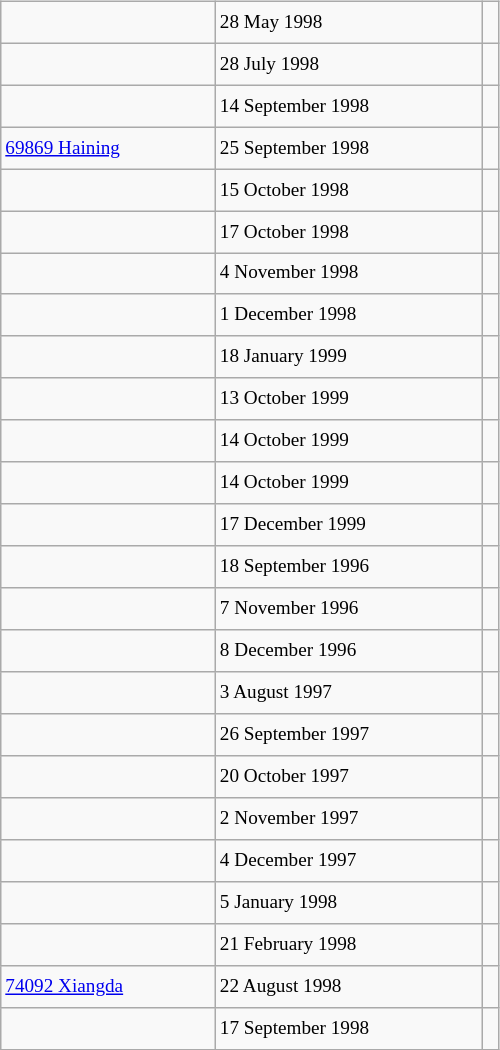<table class="wikitable" style="font-size: 80%; float: left; width: 26em; margin-right: 1em; height: 700px">
<tr>
<td></td>
<td>28 May 1998</td>
<td></td>
</tr>
<tr>
<td></td>
<td>28 July 1998</td>
<td></td>
</tr>
<tr>
<td></td>
<td>14 September 1998</td>
<td></td>
</tr>
<tr>
<td><a href='#'>69869 Haining</a></td>
<td>25 September 1998</td>
<td></td>
</tr>
<tr>
<td></td>
<td>15 October 1998</td>
<td></td>
</tr>
<tr>
<td></td>
<td>17 October 1998</td>
<td></td>
</tr>
<tr>
<td></td>
<td>4 November 1998</td>
<td></td>
</tr>
<tr>
<td></td>
<td>1 December 1998</td>
<td></td>
</tr>
<tr>
<td></td>
<td>18 January 1999</td>
<td></td>
</tr>
<tr>
<td></td>
<td>13 October 1999</td>
<td></td>
</tr>
<tr>
<td></td>
<td>14 October 1999</td>
<td></td>
</tr>
<tr>
<td></td>
<td>14 October 1999</td>
<td></td>
</tr>
<tr>
<td></td>
<td>17 December 1999</td>
<td></td>
</tr>
<tr>
<td></td>
<td>18 September 1996</td>
<td></td>
</tr>
<tr>
<td></td>
<td>7 November 1996</td>
<td></td>
</tr>
<tr>
<td></td>
<td>8 December 1996</td>
<td></td>
</tr>
<tr>
<td></td>
<td>3 August 1997</td>
<td></td>
</tr>
<tr>
<td></td>
<td>26 September 1997</td>
<td></td>
</tr>
<tr>
<td></td>
<td>20 October 1997</td>
<td></td>
</tr>
<tr>
<td></td>
<td>2 November 1997</td>
<td></td>
</tr>
<tr>
<td></td>
<td>4 December 1997</td>
<td></td>
</tr>
<tr>
<td></td>
<td>5 January 1998</td>
<td></td>
</tr>
<tr>
<td></td>
<td>21 February 1998</td>
<td></td>
</tr>
<tr>
<td><a href='#'>74092 Xiangda</a></td>
<td>22 August 1998</td>
<td></td>
</tr>
<tr>
<td></td>
<td>17 September 1998</td>
<td></td>
</tr>
</table>
